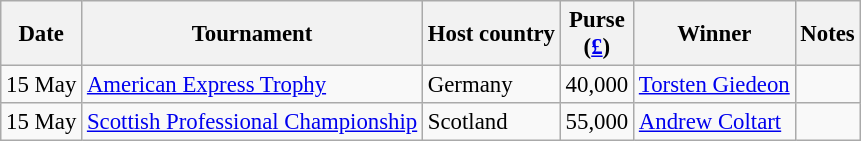<table class="wikitable" style="font-size:95%">
<tr>
<th>Date</th>
<th>Tournament</th>
<th>Host country</th>
<th>Purse<br>(<a href='#'>£</a>)</th>
<th>Winner</th>
<th>Notes</th>
</tr>
<tr>
<td>15 May</td>
<td><a href='#'>American Express Trophy</a></td>
<td>Germany</td>
<td align=right>40,000</td>
<td> <a href='#'>Torsten Giedeon</a></td>
<td></td>
</tr>
<tr>
<td>15 May</td>
<td><a href='#'>Scottish Professional Championship</a></td>
<td>Scotland</td>
<td align=right>55,000</td>
<td> <a href='#'>Andrew Coltart</a></td>
<td></td>
</tr>
</table>
